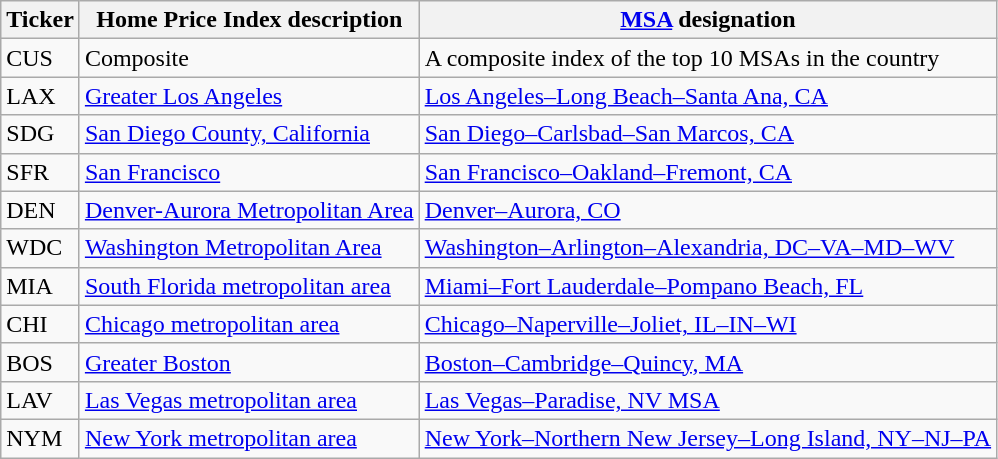<table class="wikitable">
<tr>
<th>Ticker</th>
<th>Home Price Index description</th>
<th><a href='#'>MSA</a> designation</th>
</tr>
<tr>
<td>CUS</td>
<td>Composite</td>
<td>A composite index of the top 10 MSAs in the country</td>
</tr>
<tr>
<td>LAX</td>
<td><a href='#'>Greater Los Angeles</a></td>
<td><a href='#'>Los Angeles–Long Beach–Santa Ana, CA</a></td>
</tr>
<tr>
<td>SDG</td>
<td><a href='#'>San Diego County, California</a></td>
<td><a href='#'>San Diego–Carlsbad–San Marcos, CA</a></td>
</tr>
<tr>
<td>SFR</td>
<td><a href='#'>San Francisco</a></td>
<td><a href='#'>San Francisco–Oakland–Fremont, CA</a></td>
</tr>
<tr>
<td>DEN</td>
<td><a href='#'>Denver-Aurora Metropolitan Area</a></td>
<td><a href='#'>Denver–Aurora, CO</a></td>
</tr>
<tr>
<td>WDC</td>
<td><a href='#'>Washington Metropolitan Area</a></td>
<td><a href='#'>Washington–Arlington–Alexandria, DC–VA–MD–WV</a></td>
</tr>
<tr>
<td>MIA</td>
<td><a href='#'>South Florida metropolitan area</a></td>
<td><a href='#'>Miami–Fort Lauderdale–Pompano Beach, FL</a></td>
</tr>
<tr>
<td>CHI</td>
<td><a href='#'>Chicago metropolitan area</a></td>
<td><a href='#'>Chicago–Naperville–Joliet, IL–IN–WI</a></td>
</tr>
<tr>
<td>BOS</td>
<td><a href='#'>Greater Boston</a></td>
<td><a href='#'>Boston–Cambridge–Quincy, MA</a></td>
</tr>
<tr>
<td>LAV</td>
<td><a href='#'>Las Vegas metropolitan area</a></td>
<td><a href='#'>Las Vegas–Paradise, NV MSA</a></td>
</tr>
<tr>
<td>NYM</td>
<td><a href='#'>New York metropolitan area</a></td>
<td><a href='#'>New York–Northern New Jersey–Long Island, NY–NJ–PA</a></td>
</tr>
</table>
